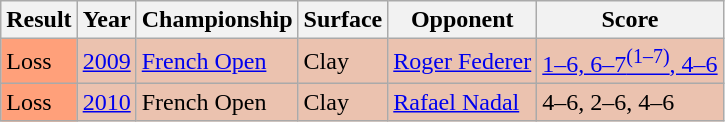<table class="sortable wikitable">
<tr>
<th>Result</th>
<th>Year</th>
<th>Championship</th>
<th>Surface</th>
<th>Opponent</th>
<th class=unsortable>Score</th>
</tr>
<tr bgcolor=ebc2af>
<td style="background:#ffa07a;">Loss</td>
<td><a href='#'>2009</a></td>
<td><a href='#'>French Open</a></td>
<td>Clay</td>
<td> <a href='#'>Roger Federer</a></td>
<td><a href='#'>1–6, 6–7<sup>(1–7)</sup>, 4–6</a></td>
</tr>
<tr bgcolor=ebc2af>
<td style="background:#ffa07a;">Loss</td>
<td><a href='#'>2010</a></td>
<td>French Open</td>
<td>Clay</td>
<td> <a href='#'>Rafael Nadal</a></td>
<td>4–6, 2–6, 4–6</td>
</tr>
</table>
